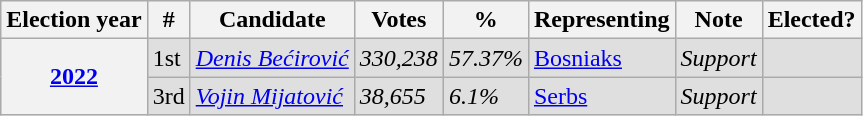<table class="wikitable">
<tr>
<th>Election year</th>
<th>#</th>
<th>Candidate</th>
<th>Votes</th>
<th>%</th>
<th>Representing</th>
<th>Note</th>
<th>Elected?</th>
</tr>
<tr style="background:#dfdfdf;">
<th rowspan="2"><a href='#'>2022</a></th>
<td>1st</td>
<td><em><a href='#'>Denis Bećirović</a></em></td>
<td><em>330,238</em></td>
<td><em>57.37%</em></td>
<td><a href='#'>Bosniaks</a></td>
<td><em>Support</em></td>
<td></td>
</tr>
<tr style="background:#dfdfdf;">
<td>3rd</td>
<td><em><a href='#'>Vojin Mijatović</a></em></td>
<td><em>38,655</em></td>
<td><em>6.1%</em></td>
<td><a href='#'>Serbs</a></td>
<td><em>Support</em></td>
<td></td>
</tr>
</table>
